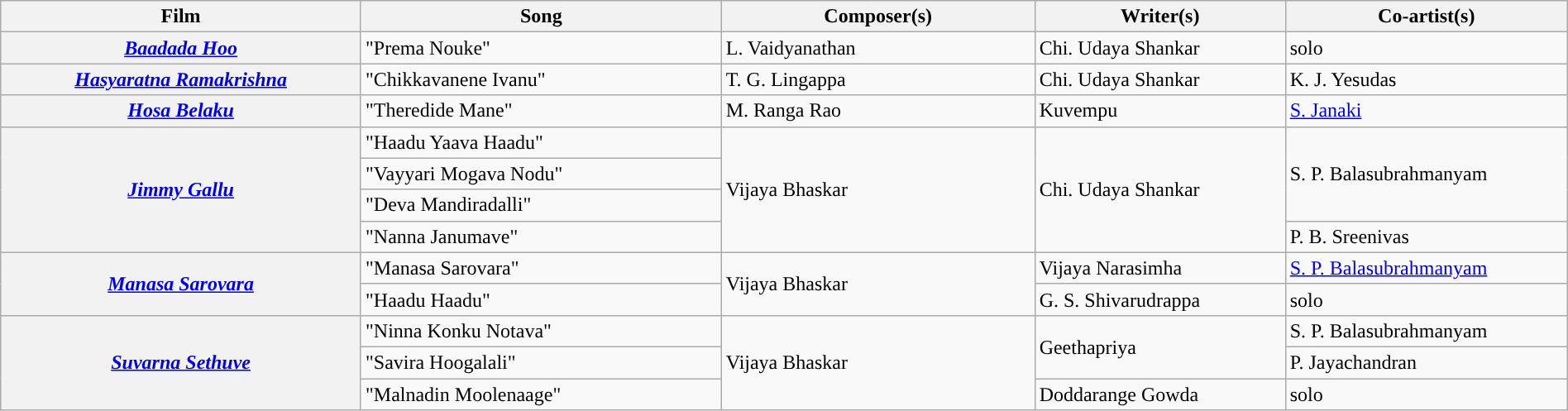<table class="wikitable plainrowheaders" width="100%" textcolor:#000;">
<tr style="background:#b0e0e66;">
<th scope="col" width=23%><strong>Film</strong></th>
<th scope="col" width=23%><strong>Song</strong></th>
<th scope="col" width=20%><strong>Composer(s)</strong></th>
<th scope="col" width=16%><strong>Writer(s)</strong></th>
<th scope="col" width=18%><strong>Co-artist(s)</strong></th>
</tr>
<tr>
<th><em><a href='#'>Baadada Hoo</a></em></th>
<td>"Prema Nouke"</td>
<td>L. Vaidyanathan</td>
<td>Chi. Udaya Shankar</td>
<td>solo</td>
</tr>
<tr>
<th><em><a href='#'>Hasyaratna Ramakrishna</a></em></th>
<td>"Chikkavanene Ivanu"</td>
<td>T. G. Lingappa</td>
<td>Chi. Udaya Shankar</td>
<td>K. J. Yesudas</td>
</tr>
<tr>
<th Rowspan=><em><a href='#'>Hosa Belaku</a></em></th>
<td>"Theredide Mane"</td>
<td rowspan=>M. Ranga Rao</td>
<td>Kuvempu</td>
<td><a href='#'>S. Janaki</a></td>
</tr>
<tr>
<th Rowspan=4><em><a href='#'>Jimmy Gallu</a></em></th>
<td>"Haadu Yaava Haadu"</td>
<td rowspan=4>Vijaya Bhaskar</td>
<td rowspan=4>Chi. Udaya Shankar</td>
<td rowspan=3>S. P. Balasubrahmanyam</td>
</tr>
<tr>
<td>"Vayyari Mogava Nodu"</td>
</tr>
<tr>
<td>"Deva Mandiradalli"</td>
</tr>
<tr>
<td>"Nanna Janumave"</td>
<td>P. B. Sreenivas</td>
</tr>
<tr>
<th Rowspan=2><em><a href='#'>Manasa Sarovara</a></em></th>
<td>"Manasa Sarovara"</td>
<td rowspan=2>Vijaya Bhaskar</td>
<td rowspan=1>Vijaya Narasimha</td>
<td><a href='#'>S. P. Balasubrahmanyam</a></td>
</tr>
<tr>
<td>"Haadu Haadu"</td>
<td>G. S. Shivarudrappa</td>
<td>solo</td>
</tr>
<tr>
<th Rowspan=3><em><a href='#'>Suvarna Sethuve</a></em></th>
<td>"Ninna Konku Notava"</td>
<td rowspan=3>Vijaya Bhaskar</td>
<td rowspan=2>Geethapriya</td>
<td>S. P. Balasubrahmanyam</td>
</tr>
<tr>
<td>"Savira Hoogalali"</td>
<td>P. Jayachandran</td>
</tr>
<tr>
<td>"Malnadin Moolenaage"</td>
<td>Doddarange Gowda</td>
<td>solo</td>
</tr>
</table>
